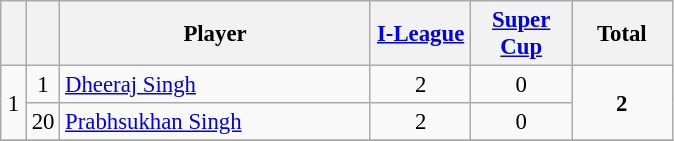<table class="wikitable sortable" style="font-size: 95%; text-align: center;">
<tr>
<th width=10></th>
<th width=10></th>
<th width=200>Player</th>
<th width=60><a href='#'>I-League</a></th>
<th width=60><a href='#'>Super Cup</a></th>
<th width=60>Total</th>
</tr>
<tr>
<td rowspan="2">1</td>
<td>1</td>
<td align=left> <a href='#'>Dheeraj Singh</a></td>
<td>2</td>
<td>0</td>
<td rowspan="2"><strong>2</strong></td>
</tr>
<tr>
<td>20</td>
<td align=left> <a href='#'>Prabhsukhan Singh</a></td>
<td>2</td>
<td>0</td>
</tr>
<tr>
</tr>
</table>
